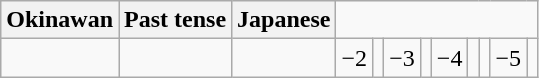<table class="wikitable">
<tr>
<th>Okinawan</th>
<th>Past tense</th>
<th>Japanese</th>
</tr>
<tr 1>
<td rowspan="2"></td>
<td rowspan="3"></td>
<td></td>
<td>−2</td>
<td rowspan="3"></td>
<td>−3</td>
<td></td>
<td>−4</td>
<td rowspan="2"></td>
<td rowspan="2"></td>
<td>−5</td>
<td></td>
</tr>
</table>
